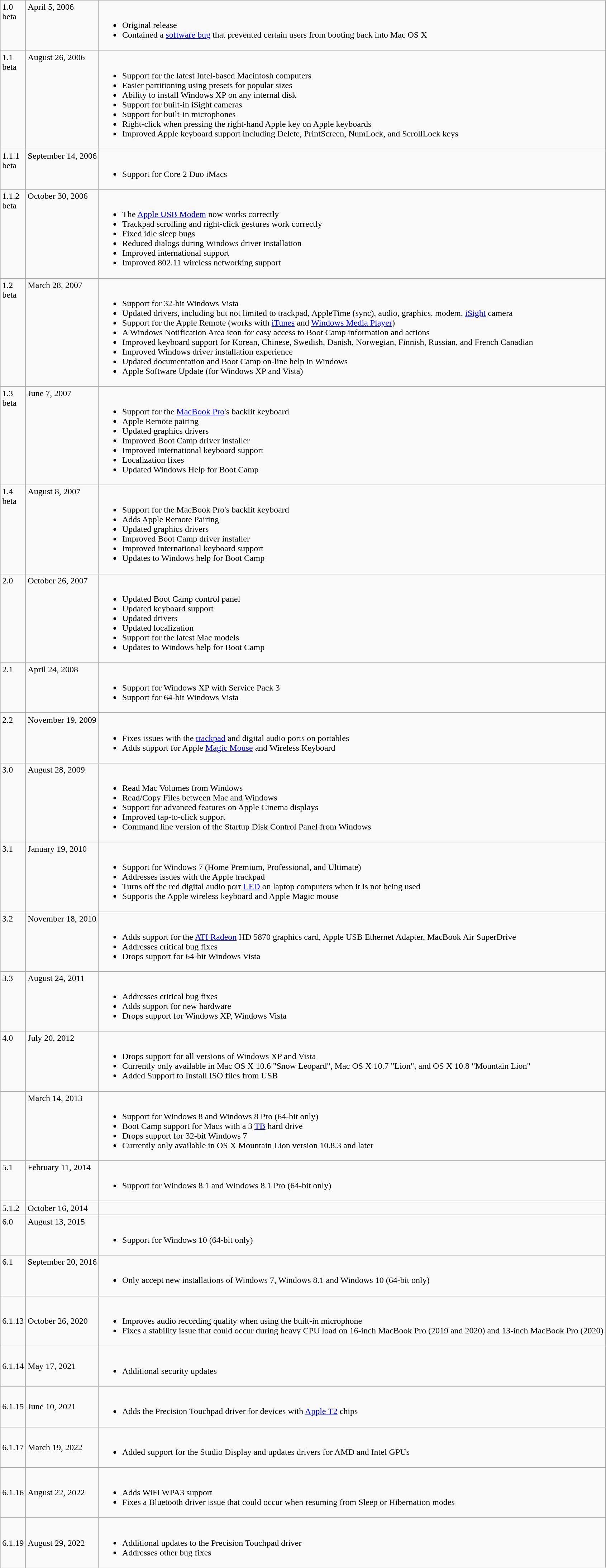<table class="wikitable">
<tr valign="top">
<td>1.0<br>beta</td>
<td>April 5, 2006</td>
<td><br><ul><li>Original release</li><li>Contained a <a href='#'>software bug</a> that prevented certain users from booting back into Mac OS X</li></ul></td>
</tr>
<tr valign="top">
<td>1.1<br>beta</td>
<td>August 26, 2006</td>
<td><br><ul><li>Support for the latest Intel-based Macintosh computers</li><li>Easier partitioning using presets for popular sizes</li><li>Ability to install Windows XP on any internal disk</li><li>Support for built-in iSight cameras</li><li>Support for built-in microphones</li><li>Right-click when pressing the right-hand Apple key on Apple keyboards</li><li>Improved Apple keyboard support including Delete, PrintScreen, NumLock, and ScrollLock keys</li></ul></td>
</tr>
<tr valign="top">
<td>1.1.1<br>beta</td>
<td>September 14, 2006</td>
<td><br><ul><li>Support for Core 2 Duo iMacs</li></ul></td>
</tr>
<tr valign="top">
<td>1.1.2<br>beta</td>
<td>October 30, 2006</td>
<td><br><ul><li>The <a href='#'>Apple USB Modem</a> now works correctly</li><li>Trackpad scrolling and right-click gestures work correctly</li><li>Fixed idle sleep bugs</li><li>Reduced dialogs during Windows driver installation</li><li>Improved international support</li><li>Improved 802.11 wireless networking support</li></ul></td>
</tr>
<tr valign="top">
<td>1.2<br>beta</td>
<td>March 28, 2007</td>
<td><br><ul><li>Support for 32-bit Windows Vista</li><li>Updated drivers, including but not limited to trackpad, AppleTime (sync), audio, graphics, modem, <a href='#'>iSight</a> camera</li><li>Support for the Apple Remote (works with <a href='#'>iTunes</a> and <a href='#'>Windows Media Player</a>)</li><li>A Windows Notification Area icon for easy access to Boot Camp information and actions</li><li>Improved keyboard support  for Korean, Chinese, Swedish, Danish, Norwegian, Finnish, Russian, and French Canadian</li><li>Improved Windows driver installation experience</li><li>Updated documentation and Boot Camp on-line help in Windows</li><li>Apple Software Update (for Windows XP and Vista)</li></ul></td>
</tr>
<tr valign="top">
<td>1.3<br>beta</td>
<td>June 7, 2007</td>
<td><br><ul><li>Support for the <a href='#'>MacBook Pro</a>'s backlit keyboard</li><li>Apple Remote pairing</li><li>Updated graphics drivers</li><li>Improved Boot Camp driver installer</li><li>Improved international keyboard support</li><li>Localization fixes</li><li>Updated Windows Help for Boot Camp</li></ul></td>
</tr>
<tr valign="top">
<td>1.4<br>beta</td>
<td>August 8, 2007</td>
<td><br><ul><li>Support for the MacBook Pro's backlit keyboard</li><li>Adds Apple Remote Pairing</li><li>Updated graphics drivers</li><li>Improved Boot Camp driver installer</li><li>Improved international keyboard support</li><li>Updates to Windows help for Boot Camp</li></ul></td>
</tr>
<tr valign="top">
<td>2.0</td>
<td>October 26, 2007</td>
<td><br><ul><li>Updated Boot Camp control panel</li><li>Updated keyboard support</li><li>Updated drivers</li><li>Updated localization</li><li>Support for the latest Mac models</li><li>Updates to Windows help for Boot Camp</li></ul></td>
</tr>
<tr valign="top">
<td>2.1</td>
<td>April 24, 2008</td>
<td><br><ul><li>Support for Windows XP with Service Pack 3</li><li>Support for 64-bit Windows Vista</li></ul></td>
</tr>
<tr valign="top">
<td>2.2</td>
<td>November 19, 2009</td>
<td><br><ul><li>Fixes issues with the <a href='#'>trackpad</a> and digital audio ports on portables</li><li>Adds support for Apple <a href='#'>Magic Mouse</a> and Wireless Keyboard</li></ul></td>
</tr>
<tr valign="top">
<td>3.0</td>
<td>August 28, 2009</td>
<td><br><ul><li>Read Mac Volumes from Windows</li><li>Read/Copy Files between Mac and Windows</li><li>Support for advanced features on Apple Cinema displays</li><li>Improved tap-to-click support</li><li>Command line version of the Startup Disk Control Panel from Windows</li></ul></td>
</tr>
<tr valign="top">
<td>3.1</td>
<td>January 19, 2010</td>
<td><br><ul><li>Support for Windows 7 (Home Premium, Professional, and Ultimate)</li><li>Addresses issues with the Apple trackpad</li><li>Turns off the red digital audio port <a href='#'>LED</a> on laptop computers when it is not being used</li><li>Supports the Apple wireless keyboard and Apple Magic mouse</li></ul></td>
</tr>
<tr valign="top">
<td>3.2</td>
<td>November 18, 2010</td>
<td><br><ul><li>Adds support for the <a href='#'>ATI Radeon</a> HD 5870 graphics card, Apple USB Ethernet Adapter, MacBook Air SuperDrive</li><li>Addresses critical bug fixes</li><li>Drops support for 64-bit Windows Vista</li></ul></td>
</tr>
<tr valign="top">
<td>3.3</td>
<td>August 24, 2011</td>
<td><br><ul><li>Addresses critical bug fixes</li><li>Adds support for new hardware</li><li>Drops support for Windows XP, Windows Vista</li></ul></td>
</tr>
<tr valign="top">
<td>4.0</td>
<td>July 20, 2012</td>
<td><br><ul><li>Drops support for all versions of Windows XP and Vista</li><li>Currently only available in Mac OS X 10.6 "Snow Leopard", Mac OS X 10.7 "Lion", and OS X 10.8 "Mountain Lion"</li><li>Added Support to Install ISO files from USB</li></ul></td>
</tr>
<tr valign="top">
<td></td>
<td>March 14, 2013</td>
<td><br><ul><li>Support for Windows 8 and Windows 8 Pro (64-bit only)</li><li>Boot Camp support for Macs with a 3 <a href='#'>TB</a> hard drive</li><li>Drops support for 32-bit Windows 7</li><li>Currently only available in OS X Mountain Lion version 10.8.3 and later</li></ul></td>
</tr>
<tr valign="top">
<td>5.1</td>
<td>February 11, 2014</td>
<td><br><ul><li>Support for Windows 8.1 and Windows 8.1 Pro (64-bit only)</li></ul></td>
</tr>
<tr valign="top">
<td>5.1.2</td>
<td>October 16, 2014</td>
<td></td>
</tr>
<tr valign="top">
<td>6.0</td>
<td>August 13, 2015</td>
<td><br><ul><li>Support for Windows 10 (64-bit only)</li></ul></td>
</tr>
<tr valign="top">
<td>6.1</td>
<td>September 20, 2016</td>
<td><br><ul><li>Only accept new installations of Windows 7, Windows 8.1 and Windows 10 (64-bit only)</li></ul></td>
</tr>
<tr>
<td>6.1.13</td>
<td>October 26, 2020</td>
<td><br><ul><li>Improves audio recording quality when using the built-in microphone</li><li>Fixes a stability issue that could occur during heavy CPU load on 16-inch MacBook Pro (2019 and 2020) and 13-inch MacBook Pro (2020)</li></ul></td>
</tr>
<tr>
<td>6.1.14</td>
<td>May 17, 2021</td>
<td><br><ul><li>Additional security updates</li></ul></td>
</tr>
<tr>
<td>6.1.15</td>
<td>June 10, 2021</td>
<td><br><ul><li>Adds the Precision Touchpad driver for devices with <a href='#'>Apple T2</a> chips</li></ul></td>
</tr>
<tr>
<td>6.1.17</td>
<td>March 19, 2022</td>
<td><br><ul><li>Added support for the Studio Display and updates drivers for AMD and Intel GPUs</li></ul></td>
</tr>
<tr>
<td>6.1.16</td>
<td>August 22, 2022</td>
<td><br><ul><li>Adds WiFi WPA3 support</li><li>Fixes a Bluetooth driver issue that could occur when resuming from Sleep or Hibernation modes</li></ul></td>
</tr>
<tr>
<td>6.1.19</td>
<td>August 29, 2022</td>
<td><br><ul><li>Additional updates to the Precision Touchpad driver</li><li>Addresses other bug fixes</li></ul></td>
</tr>
</table>
